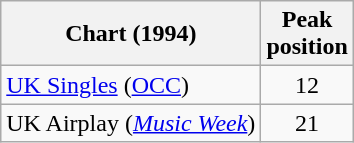<table class="wikitable sortable">
<tr>
<th>Chart (1994)</th>
<th>Peak<br>position</th>
</tr>
<tr>
<td><a href='#'>UK Singles</a> (<a href='#'>OCC</a>)</td>
<td style="text-align:center;">12</td>
</tr>
<tr>
<td>UK Airplay (<em><a href='#'>Music Week</a></em>)</td>
<td style="text-align:center;">21</td>
</tr>
</table>
